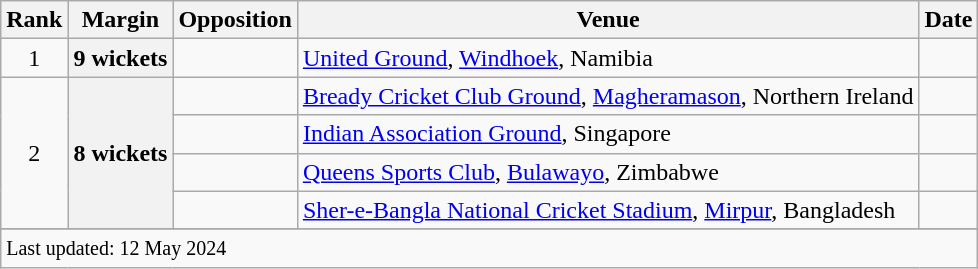<table class="wikitable sortable">
<tr>
<th scope=col>Rank</th>
<th scope=col>Margin</th>
<th scope=col>Opposition</th>
<th scope=col>Venue</th>
<th scope=col>Date</th>
</tr>
<tr>
<td align=center>1</td>
<th scope=row style=text-align:center>9 wickets</th>
<td></td>
<td><a href='#'>United Ground</a>, <a href='#'>Windhoek</a>, Namibia</td>
<td></td>
</tr>
<tr>
<td align=center rowspan=4>2</td>
<th scope=row style=text-align:center rowspan=4>8 wickets</th>
<td></td>
<td><a href='#'>Bready Cricket Club Ground</a>, <a href='#'>Magheramason</a>, Northern Ireland</td>
<td></td>
</tr>
<tr>
<td></td>
<td><a href='#'>Indian Association Ground</a>, Singapore</td>
<td></td>
</tr>
<tr>
<td></td>
<td><a href='#'>Queens Sports Club</a>, <a href='#'>Bulawayo</a>, Zimbabwe</td>
<td></td>
</tr>
<tr>
<td></td>
<td><a href='#'>Sher-e-Bangla National Cricket Stadium</a>, <a href='#'>Mirpur</a>, Bangladesh</td>
<td></td>
</tr>
<tr>
</tr>
<tr class=sortbottom>
<td colspan=5><small>Last updated: 12 May 2024</small></td>
</tr>
</table>
